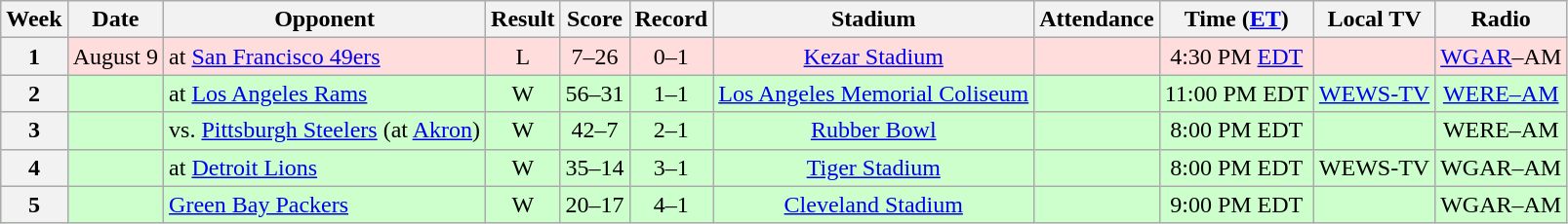<table class="wikitable" style="text-align:center">
<tr>
<th>Week</th>
<th>Date</th>
<th>Opponent</th>
<th>Result</th>
<th>Score</th>
<th>Record</th>
<th>Stadium</th>
<th>Attendance</th>
<th>Time (<a href='#'>ET</a>)</th>
<th>Local TV</th>
<th>Radio</th>
</tr>
<tr style="background:#fdd; text-align:center;">
<th>1</th>
<td style="text-align: left;">August 9</td>
<td style="text-align: left;">at <a href='#'>San Francisco 49ers</a></td>
<td>L</td>
<td>7–26</td>
<td>0–1</td>
<td><a href='#'>Kezar Stadium</a></td>
<td></td>
<td>4:30 PM <a href='#'>EDT</a></td>
<td></td>
<td><a href='#'>WGAR</a>–AM</td>
</tr>
<tr style="background:#cfc; text-align: center">
<th>2</th>
<td style="text-align: left;"></td>
<td style="text-align: left;">at <a href='#'>Los Angeles Rams</a></td>
<td>W</td>
<td>56–31</td>
<td>1–1</td>
<td><a href='#'>Los Angeles Memorial&nbsp;Coliseum</a></td>
<td></td>
<td>11:00 PM EDT</td>
<td><a href='#'>WEWS-TV</a></td>
<td><a href='#'>WERE–AM</a></td>
</tr>
<tr style="background:#cfc; text-align: center">
<th>3</th>
<td style="text-align: left;"></td>
<td style="text-align: left;">vs. <a href='#'>Pittsburgh Steelers</a> (at <a href='#'>Akron</a>)</td>
<td>W</td>
<td>42–7</td>
<td>2–1</td>
<td><a href='#'>Rubber Bowl</a></td>
<td></td>
<td>8:00 PM EDT</td>
<td></td>
<td>WERE–AM</td>
</tr>
<tr style="background:#cfc; text-align: center">
<th>4</th>
<td style="text-align: left;"></td>
<td style="text-align: left;">at <a href='#'>Detroit Lions</a></td>
<td>W</td>
<td>35–14</td>
<td>3–1</td>
<td><a href='#'>Tiger Stadium</a></td>
<td></td>
<td>8:00 PM EDT</td>
<td>WEWS-TV</td>
<td>WGAR–AM</td>
</tr>
<tr style="background:#cfc; text-align: center">
<th>5</th>
<td style="text-align: left;"></td>
<td style="text-align: left;"><a href='#'>Green Bay Packers</a></td>
<td>W</td>
<td>20–17</td>
<td>4–1</td>
<td><a href='#'>Cleveland Stadium</a></td>
<td></td>
<td>9:00 PM EDT</td>
<td></td>
<td>WGAR–AM</td>
</tr>
</table>
